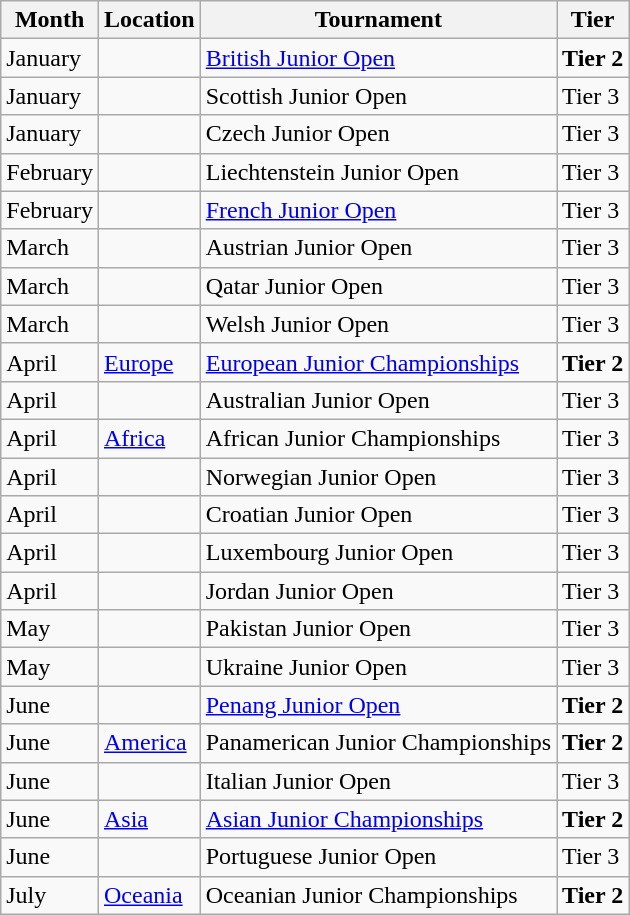<table class="wikitable">
<tr>
<th>Month</th>
<th>Location</th>
<th>Tournament</th>
<th>Tier</th>
</tr>
<tr>
<td>January</td>
<td></td>
<td><a href='#'>British Junior Open</a></td>
<td><strong>Tier 2</strong></td>
</tr>
<tr>
<td>January</td>
<td></td>
<td>Scottish Junior Open</td>
<td>Tier 3</td>
</tr>
<tr>
<td>January</td>
<td></td>
<td>Czech Junior Open</td>
<td>Tier 3</td>
</tr>
<tr>
<td>February</td>
<td></td>
<td>Liechtenstein Junior Open</td>
<td>Tier 3</td>
</tr>
<tr>
<td>February</td>
<td></td>
<td><a href='#'>French Junior Open</a></td>
<td>Tier 3</td>
</tr>
<tr>
<td>March</td>
<td></td>
<td>Austrian Junior Open</td>
<td>Tier 3</td>
</tr>
<tr>
<td>March</td>
<td></td>
<td>Qatar Junior Open</td>
<td>Tier 3</td>
</tr>
<tr>
<td>March</td>
<td></td>
<td>Welsh Junior Open</td>
<td>Tier 3</td>
</tr>
<tr>
<td>April</td>
<td> <a href='#'>Europe</a></td>
<td><a href='#'>European Junior Championships</a></td>
<td><strong>Tier 2</strong></td>
</tr>
<tr>
<td>April</td>
<td></td>
<td>Australian Junior Open</td>
<td>Tier 3</td>
</tr>
<tr>
<td>April</td>
<td> <a href='#'>Africa</a></td>
<td>African Junior Championships</td>
<td>Tier 3</td>
</tr>
<tr>
<td>April</td>
<td></td>
<td>Norwegian Junior Open</td>
<td>Tier 3</td>
</tr>
<tr>
<td>April</td>
<td></td>
<td>Croatian Junior Open</td>
<td>Tier 3</td>
</tr>
<tr>
<td>April</td>
<td></td>
<td>Luxembourg Junior Open</td>
<td>Tier 3</td>
</tr>
<tr>
<td>April</td>
<td></td>
<td>Jordan Junior Open</td>
<td>Tier 3</td>
</tr>
<tr>
<td>May</td>
<td></td>
<td>Pakistan Junior Open</td>
<td>Tier 3</td>
</tr>
<tr>
<td>May</td>
<td></td>
<td>Ukraine Junior Open</td>
<td>Tier 3</td>
</tr>
<tr>
<td>June</td>
<td></td>
<td><a href='#'>Penang Junior Open</a></td>
<td><strong>Tier 2</strong></td>
</tr>
<tr>
<td>June</td>
<td> <a href='#'>America</a></td>
<td>Panamerican Junior Championships</td>
<td><strong>Tier 2</strong></td>
</tr>
<tr>
<td>June</td>
<td></td>
<td>Italian Junior Open</td>
<td>Tier 3</td>
</tr>
<tr>
<td>June</td>
<td> <a href='#'>Asia</a></td>
<td><a href='#'>Asian Junior Championships</a></td>
<td><strong>Tier 2</strong></td>
</tr>
<tr>
<td>June</td>
<td></td>
<td>Portuguese Junior Open</td>
<td>Tier 3</td>
</tr>
<tr>
<td>July</td>
<td> <a href='#'>Oceania</a></td>
<td>Oceanian Junior Championships</td>
<td><strong>Tier 2</strong></td>
</tr>
</table>
